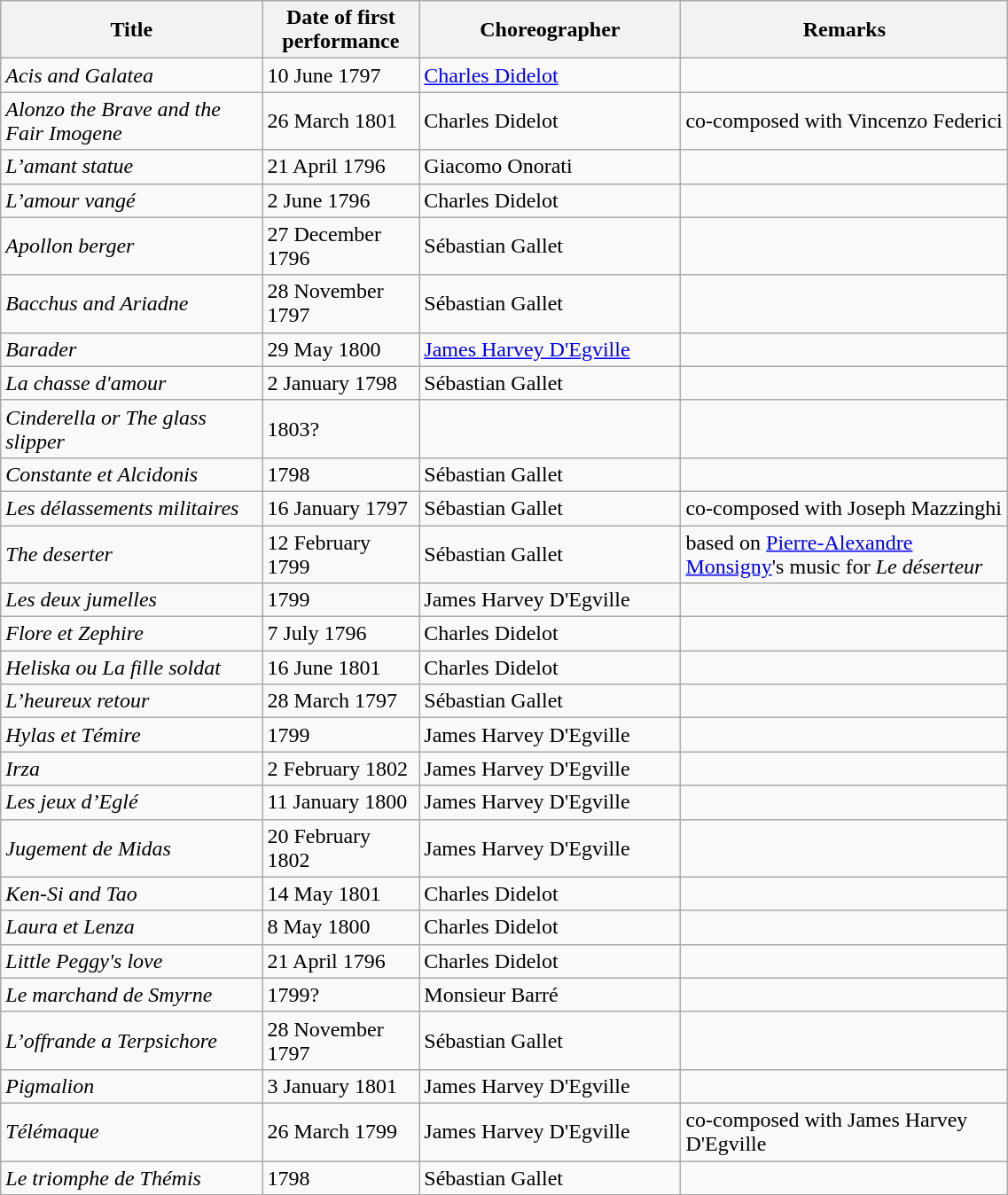<table class="wikitable" style="width:60%;">
<tr>
<th style="width:20%; text-align:center;">Title</th>
<th style="width:10%; text-align:center;">Date of first performance</th>
<th style="width:20%; text-align:center;">Choreographer</th>
<th style="width:25%; text-align:center;">Remarks</th>
</tr>
<tr>
<td><em>Acis and Galatea</em></td>
<td>10 June 1797</td>
<td><a href='#'>Charles Didelot</a></td>
<td></td>
</tr>
<tr>
<td><em>Alonzo the Brave and the Fair Imogene</em></td>
<td>26 March 1801</td>
<td>Charles Didelot</td>
<td>co-composed with Vincenzo Federici</td>
</tr>
<tr>
<td><em>L’amant statue</em></td>
<td>21 April 1796</td>
<td>Giacomo Onorati</td>
<td></td>
</tr>
<tr>
<td><em>L’amour vangé</em></td>
<td>2 June 1796</td>
<td>Charles Didelot</td>
<td></td>
</tr>
<tr>
<td><em>Apollon berger</em></td>
<td>27 December 1796</td>
<td>Sébastian Gallet</td>
<td></td>
</tr>
<tr>
<td><em>Bacchus and Ariadne</em></td>
<td>28 November 1797</td>
<td>Sébastian Gallet</td>
<td></td>
</tr>
<tr>
<td><em>Barader</em></td>
<td>29 May 1800</td>
<td><a href='#'>James Harvey D'Egville</a></td>
<td></td>
</tr>
<tr>
<td><em>La chasse d'amour</em></td>
<td>2 January 1798</td>
<td>Sébastian Gallet</td>
<td></td>
</tr>
<tr>
<td><em>Cinderella or The glass slipper</em></td>
<td>1803?</td>
<td></td>
</tr>
<tr>
<td><em>Constante et Alcidonis</em></td>
<td>1798</td>
<td>Sébastian Gallet</td>
<td></td>
</tr>
<tr>
<td><em>Les délassements militaires</em></td>
<td>16 January 1797</td>
<td>Sébastian Gallet</td>
<td>co-composed with Joseph Mazzinghi</td>
</tr>
<tr>
<td><em>The deserter</em></td>
<td>12 February 1799</td>
<td>Sébastian Gallet</td>
<td>based on <a href='#'>Pierre-Alexandre Monsigny</a>'s music for <em>Le déserteur</em></td>
</tr>
<tr>
<td><em>Les deux jumelles</em></td>
<td>1799</td>
<td>James Harvey D'Egville</td>
<td></td>
</tr>
<tr>
<td><em>Flore et Zephire</em></td>
<td>7 July 1796</td>
<td>Charles Didelot</td>
<td></td>
</tr>
<tr>
<td><em>Heliska ou La fille soldat</em></td>
<td>16 June 1801</td>
<td>Charles Didelot</td>
<td></td>
</tr>
<tr>
<td><em>L’heureux retour</em></td>
<td>28 March 1797</td>
<td>Sébastian Gallet</td>
<td></td>
</tr>
<tr>
<td><em>Hylas et Témire</em></td>
<td>1799</td>
<td>James Harvey D'Egville</td>
<td></td>
</tr>
<tr>
<td><em>Irza</em></td>
<td>2 February 1802</td>
<td>James Harvey D'Egville</td>
<td></td>
</tr>
<tr>
<td><em>Les jeux d’Eglé</em></td>
<td>11 January 1800</td>
<td>James Harvey D'Egville</td>
<td></td>
</tr>
<tr>
<td><em>Jugement de Midas</em></td>
<td>20 February 1802</td>
<td>James Harvey D'Egville</td>
<td></td>
</tr>
<tr>
<td><em>Ken-Si and Tao</em></td>
<td>14 May 1801</td>
<td>Charles Didelot</td>
<td></td>
</tr>
<tr>
<td><em>Laura et Lenza</em></td>
<td>8 May 1800</td>
<td>Charles Didelot</td>
<td></td>
</tr>
<tr>
<td><em>Little Peggy's love</em></td>
<td>21 April 1796</td>
<td>Charles Didelot</td>
<td></td>
</tr>
<tr>
<td><em>Le marchand de Smyrne</em></td>
<td>1799?</td>
<td>Monsieur Barré</td>
<td></td>
</tr>
<tr>
<td><em>L’offrande a Terpsichore</em></td>
<td>28 November 1797</td>
<td>Sébastian Gallet</td>
<td></td>
</tr>
<tr>
<td><em>Pigmalion</em></td>
<td>3 January 1801</td>
<td>James Harvey D'Egville</td>
<td></td>
</tr>
<tr>
<td><em>Télémaque</em></td>
<td>26 March 1799</td>
<td>James Harvey D'Egville</td>
<td>co-composed with James Harvey D'Egville</td>
</tr>
<tr>
<td><em>Le triomphe de Thémis</em></td>
<td>1798</td>
<td>Sébastian Gallet</td>
<td></td>
</tr>
</table>
